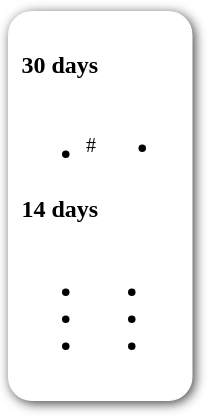<table style=" border-radius:1em; box-shadow: 0.1em 0.1em 0.5em rgba(0,0,0,0.75); background-color: white; border: 1px solid white; padding: 5px; margin-top: 15px;">
<tr style="vertical-align:top;">
<td><br><strong>30 days</strong><table>
<tr>
<td><br><ul><li><sup>#</sup></li></ul></td>
<td valign="top"><br><ul><li></li></ul></td>
<td></td>
</tr>
</table>
<strong>14 days</strong><table>
<tr>
<td><br><ul><li></li><li></li><li></li></ul></td>
<td valign="top"><br><ul><li></li><li></li><li></li></ul></td>
<td></td>
</tr>
</table>
</td>
<td></td>
</tr>
</table>
